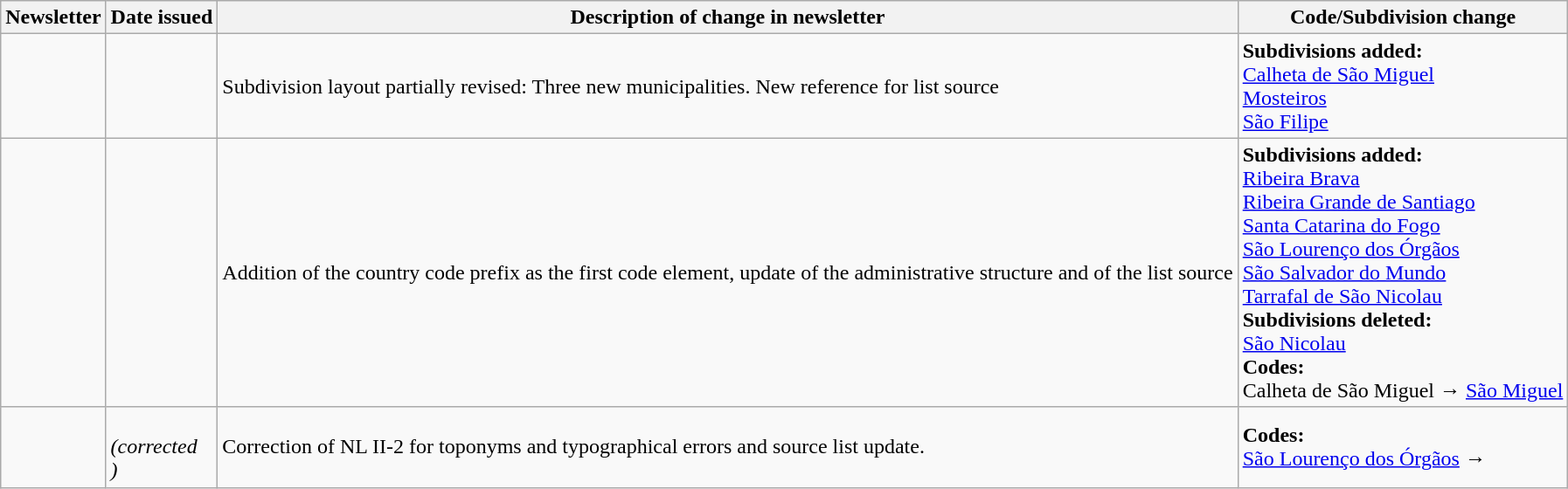<table class="wikitable">
<tr>
<th>Newsletter</th>
<th>Date issued</th>
<th>Description of change in newsletter</th>
<th>Code/Subdivision change</th>
</tr>
<tr>
<td id="I-2"></td>
<td></td>
<td>Subdivision layout partially revised: Three new municipalities. New reference for list source</td>
<td style=white-space:nowrap><strong>Subdivisions added:</strong><br>  <a href='#'>Calheta de São Miguel</a><br>  <a href='#'>Mosteiros</a><br>  <a href='#'>São Filipe</a></td>
</tr>
<tr>
<td id="II-2"></td>
<td></td>
<td>Addition of the country code prefix as the first code element, update of the administrative structure and of the list source</td>
<td style=white-space:nowrap><strong>Subdivisions added:</strong><br>  <a href='#'>Ribeira Brava</a><br>  <a href='#'>Ribeira Grande de Santiago</a><br>  <a href='#'>Santa Catarina do Fogo</a><br>  <a href='#'>São Lourenço dos Órgãos</a><br>  <a href='#'>São Salvador do Mundo</a><br>  <a href='#'>Tarrafal de São Nicolau</a><br> <strong>Subdivisions deleted:</strong><br>  <a href='#'>São Nicolau</a><br> <strong>Codes:</strong><br>  Calheta de São Miguel →  <a href='#'>São Miguel</a></td>
</tr>
<tr>
<td id="II-3"></td>
<td><br> <em>(corrected<br> )</em></td>
<td>Correction of NL II-2 for toponyms and typographical errors and source list update.</td>
<td style=white-space:nowrap><strong>Codes:</strong><br> <a href='#'>São Lourenço dos Órgãos</a>  → </td>
</tr>
</table>
